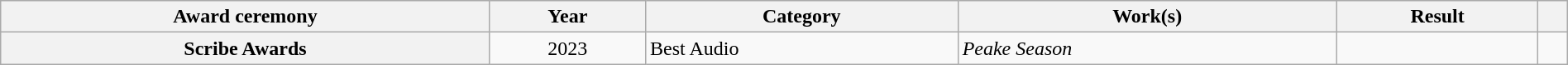<table class="wikitable sortable plainrowheaders" style="width:100%;">
<tr>
<th scope="col">Award ceremony</th>
<th scope="col">Year</th>
<th scope="col">Category</th>
<th scope="col">Work(s)</th>
<th scope="col">Result</th>
<th scope="col" class="unsortable"></th>
</tr>
<tr>
<th scope="row">Scribe Awards</th>
<td style="text-align:center">2023</td>
<td>Best Audio</td>
<td><em>Peake Season</em></td>
<td></td>
<td style="text-align:center"></td>
</tr>
</table>
